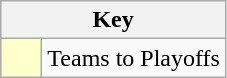<table class="wikitable" style="text-align: center;">
<tr>
<th colspan=2>Key</th>
</tr>
<tr>
<td style="background:#ffc; width:20px;"></td>
<td align=left>Teams to Playoffs</td>
</tr>
</table>
